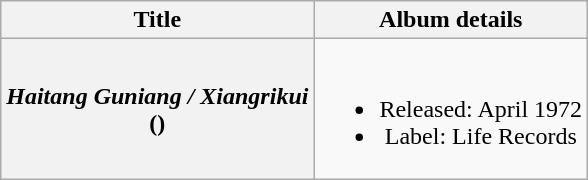<table class="wikitable plainrowheaders" style="text-align:center;">
<tr>
<th scope="col">Title</th>
<th scope="col">Album details</th>
</tr>
<tr>
<th scope="row"><em>Haitang Guniang / Xiangrikui</em><br>()</th>
<td><br><ul><li>Released: April 1972</li><li>Label: Life Records</li></ul></td>
</tr>
</table>
